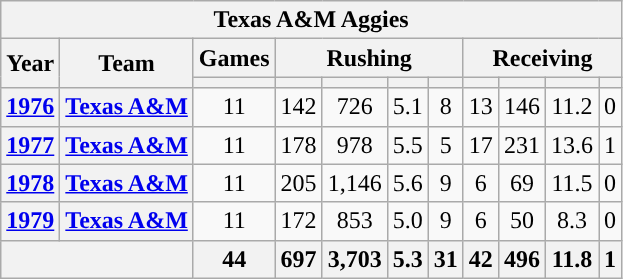<table class="wikitable" style="text-align:center;">
<tr>
<th colspan="16">Texas A&M Aggies</th>
</tr>
<tr>
<th rowspan="2">Year</th>
<th rowspan="2">Team</th>
<th colspan="1">Games</th>
<th colspan="4">Rushing</th>
<th colspan="4">Receiving</th>
</tr>
<tr>
<th></th>
<th></th>
<th></th>
<th></th>
<th></th>
<th></th>
<th></th>
<th></th>
<th></th>
</tr>
<tr>
<th><a href='#'>1976</a></th>
<th><a href='#'>Texas A&M</a></th>
<td>11</td>
<td>142</td>
<td>726</td>
<td>5.1</td>
<td>8</td>
<td>13</td>
<td>146</td>
<td>11.2</td>
<td>0</td>
</tr>
<tr>
<th><a href='#'>1977</a></th>
<th><a href='#'>Texas A&M</a></th>
<td>11</td>
<td>178</td>
<td>978</td>
<td>5.5</td>
<td>5</td>
<td>17</td>
<td>231</td>
<td>13.6</td>
<td>1</td>
</tr>
<tr>
<th><a href='#'>1978</a></th>
<th><a href='#'>Texas A&M</a></th>
<td>11</td>
<td>205</td>
<td>1,146</td>
<td>5.6</td>
<td>9</td>
<td>6</td>
<td>69</td>
<td>11.5</td>
<td>0</td>
</tr>
<tr>
<th><a href='#'>1979</a></th>
<th><a href='#'>Texas A&M</a></th>
<td>11</td>
<td>172</td>
<td>853</td>
<td>5.0</td>
<td>9</td>
<td>6</td>
<td>50</td>
<td>8.3</td>
<td>0</td>
</tr>
<tr>
<th colspan="2"></th>
<th>44</th>
<th>697</th>
<th>3,703</th>
<th>5.3</th>
<th>31</th>
<th>42</th>
<th>496</th>
<th>11.8</th>
<th>1</th>
</tr>
</table>
